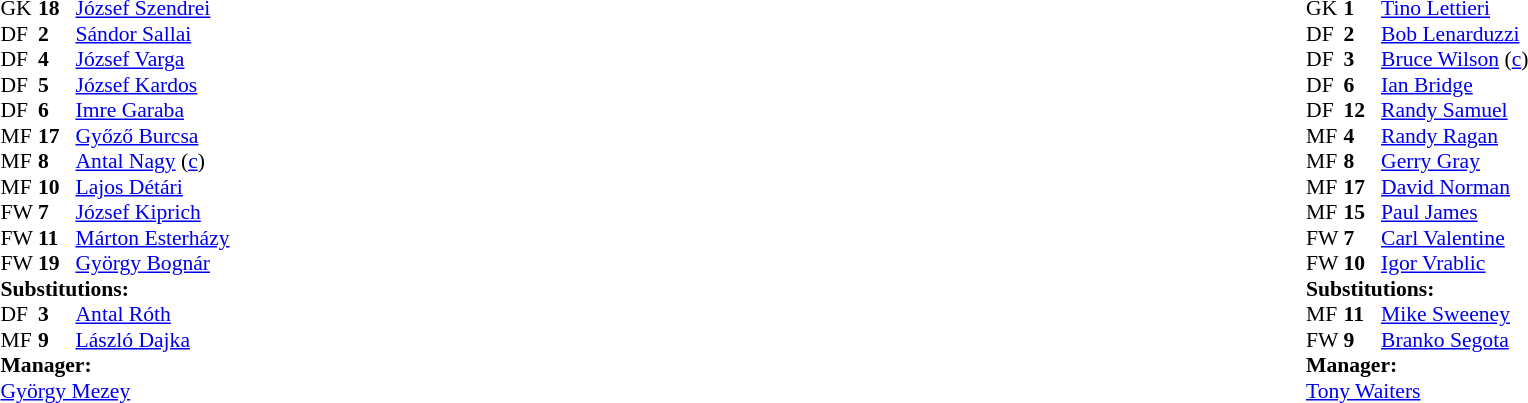<table width="100%">
<tr>
<td valign="top" width="50%"><br><table style="font-size: 90%" cellspacing="0" cellpadding="0">
<tr>
<th width="25"></th>
<th width="25"></th>
</tr>
<tr>
<td>GK</td>
<td><strong>18</strong></td>
<td><a href='#'>József Szendrei</a></td>
</tr>
<tr>
<td>DF</td>
<td><strong>2</strong></td>
<td><a href='#'>Sándor Sallai</a></td>
</tr>
<tr>
<td>DF</td>
<td><strong>4</strong></td>
<td><a href='#'>József Varga</a></td>
</tr>
<tr>
<td>DF</td>
<td><strong>5</strong></td>
<td><a href='#'>József Kardos</a></td>
</tr>
<tr>
<td>DF</td>
<td><strong>6</strong></td>
<td><a href='#'>Imre Garaba</a></td>
</tr>
<tr>
<td>MF</td>
<td><strong>17</strong></td>
<td><a href='#'>Győző Burcsa</a></td>
<td></td>
<td></td>
</tr>
<tr>
<td>MF</td>
<td><strong>8</strong></td>
<td><a href='#'>Antal Nagy</a> (<a href='#'>c</a>)</td>
<td></td>
<td></td>
</tr>
<tr>
<td>MF</td>
<td><strong>10</strong></td>
<td><a href='#'>Lajos Détári</a></td>
</tr>
<tr>
<td>FW</td>
<td><strong>7</strong></td>
<td><a href='#'>József Kiprich</a></td>
</tr>
<tr>
<td>FW</td>
<td><strong>11</strong></td>
<td><a href='#'>Márton Esterházy</a></td>
</tr>
<tr>
<td>FW</td>
<td><strong>19</strong></td>
<td><a href='#'>György Bognár</a></td>
</tr>
<tr>
<td colspan=3><strong>Substitutions:</strong></td>
</tr>
<tr>
<td>DF</td>
<td><strong>3</strong></td>
<td><a href='#'>Antal Róth</a></td>
<td></td>
<td></td>
</tr>
<tr>
<td>MF</td>
<td><strong>9</strong></td>
<td><a href='#'>László Dajka</a></td>
<td></td>
<td></td>
</tr>
<tr>
<td colspan=3><strong>Manager:</strong></td>
</tr>
<tr>
<td colspan=4> <a href='#'>György Mezey</a></td>
</tr>
</table>
</td>
<td valign="top" width="50%"><br><table style="font-size: 90%" cellspacing="0" cellpadding="0" align="center">
<tr>
<th width=25></th>
<th width=25></th>
</tr>
<tr>
<td>GK</td>
<td><strong>1</strong></td>
<td><a href='#'>Tino Lettieri</a></td>
</tr>
<tr>
<td>DF</td>
<td><strong>2</strong></td>
<td><a href='#'>Bob Lenarduzzi</a></td>
<td></td>
</tr>
<tr>
<td>DF</td>
<td><strong>3</strong></td>
<td><a href='#'>Bruce Wilson</a> (<a href='#'>c</a>)</td>
<td></td>
<td></td>
</tr>
<tr>
<td>DF</td>
<td><strong>6</strong></td>
<td><a href='#'>Ian Bridge</a></td>
</tr>
<tr>
<td>DF</td>
<td><strong>12</strong></td>
<td><a href='#'>Randy Samuel</a></td>
</tr>
<tr>
<td>MF</td>
<td><strong>4</strong></td>
<td><a href='#'>Randy Ragan</a></td>
</tr>
<tr>
<td>MF</td>
<td><strong>8</strong></td>
<td><a href='#'>Gerry Gray</a></td>
</tr>
<tr>
<td>MF</td>
<td><strong>17</strong></td>
<td><a href='#'>David Norman</a></td>
</tr>
<tr>
<td>MF</td>
<td><strong>15</strong></td>
<td><a href='#'>Paul James</a></td>
<td></td>
<td></td>
</tr>
<tr>
<td>FW</td>
<td><strong>7</strong></td>
<td><a href='#'>Carl Valentine</a></td>
</tr>
<tr>
<td>FW</td>
<td><strong>10</strong></td>
<td><a href='#'>Igor Vrablic</a></td>
</tr>
<tr>
<td colspan=3><strong>Substitutions:</strong></td>
</tr>
<tr>
<td>MF</td>
<td><strong>11</strong></td>
<td><a href='#'>Mike Sweeney</a></td>
<td></td>
<td></td>
</tr>
<tr>
<td>FW</td>
<td><strong>9</strong></td>
<td><a href='#'>Branko Segota</a></td>
<td></td>
<td></td>
</tr>
<tr>
<td colspan=3><strong>Manager:</strong></td>
</tr>
<tr>
<td colspan=3> <a href='#'>Tony Waiters</a></td>
</tr>
</table>
</td>
</tr>
</table>
